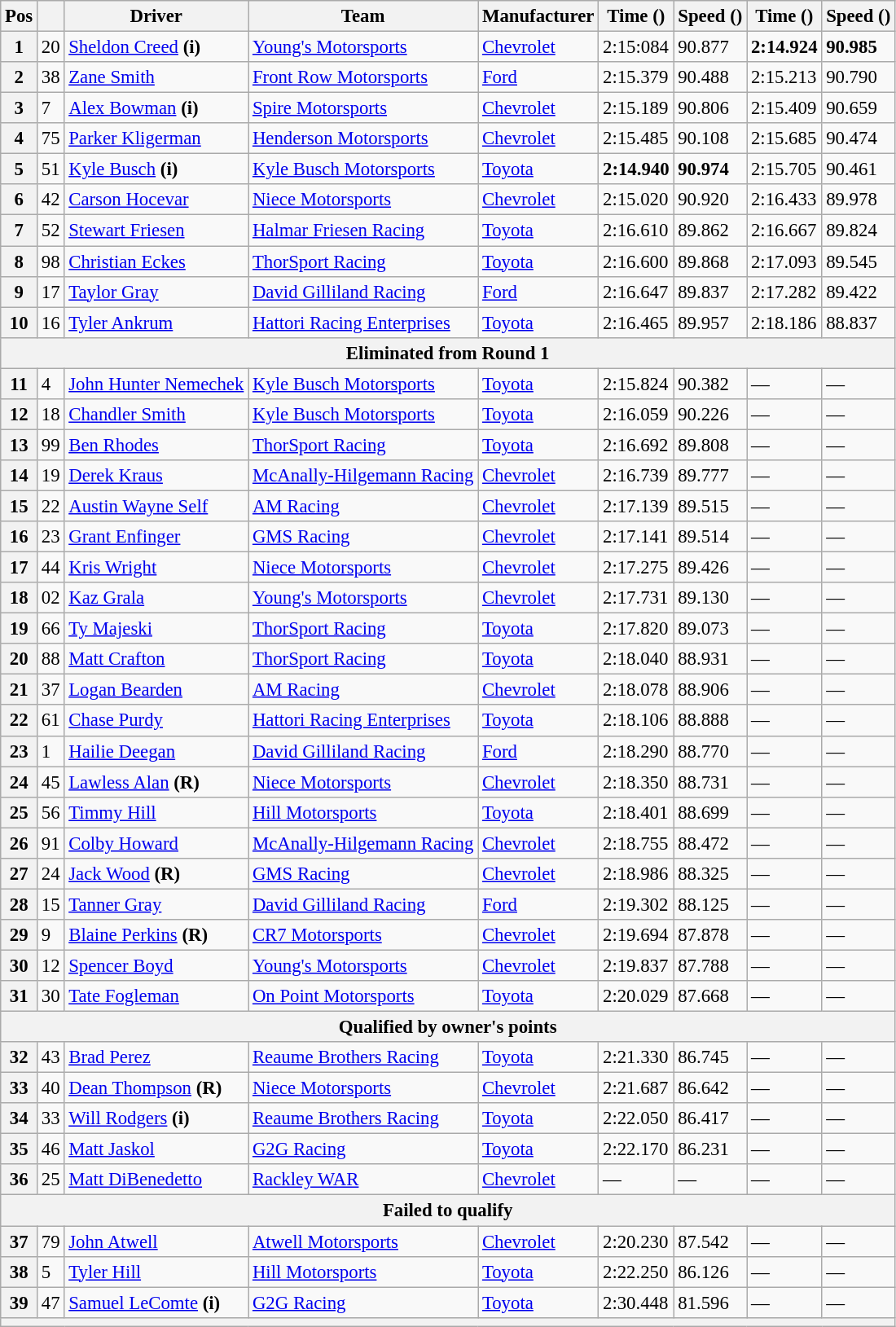<table class="wikitable" style="font-size:95%">
<tr>
<th>Pos</th>
<th></th>
<th>Driver</th>
<th>Team</th>
<th>Manufacturer</th>
<th>Time ()</th>
<th>Speed ()</th>
<th>Time ()</th>
<th>Speed ()</th>
</tr>
<tr>
<th>1</th>
<td>20</td>
<td><a href='#'>Sheldon Creed</a> <strong>(i)</strong></td>
<td><a href='#'>Young's Motorsports</a></td>
<td><a href='#'>Chevrolet</a></td>
<td>2:15:084</td>
<td>90.877</td>
<td><strong>2:14.924</strong></td>
<td><strong>90.985</strong></td>
</tr>
<tr>
<th>2</th>
<td>38</td>
<td><a href='#'>Zane Smith</a></td>
<td><a href='#'>Front Row Motorsports</a></td>
<td><a href='#'>Ford</a></td>
<td>2:15.379</td>
<td>90.488</td>
<td>2:15.213</td>
<td>90.790</td>
</tr>
<tr>
<th>3</th>
<td>7</td>
<td><a href='#'>Alex Bowman</a> <strong>(i)</strong></td>
<td><a href='#'>Spire Motorsports</a></td>
<td><a href='#'>Chevrolet</a></td>
<td>2:15.189</td>
<td>90.806</td>
<td>2:15.409</td>
<td>90.659</td>
</tr>
<tr>
<th>4</th>
<td>75</td>
<td><a href='#'>Parker Kligerman</a></td>
<td><a href='#'>Henderson Motorsports</a></td>
<td><a href='#'>Chevrolet</a></td>
<td>2:15.485</td>
<td>90.108</td>
<td>2:15.685</td>
<td>90.474</td>
</tr>
<tr>
<th>5</th>
<td>51</td>
<td><a href='#'>Kyle Busch</a> <strong>(i)</strong></td>
<td><a href='#'>Kyle Busch Motorsports</a></td>
<td><a href='#'>Toyota</a></td>
<td><strong>2:14.940</strong></td>
<td><strong>90.974</strong></td>
<td>2:15.705</td>
<td>90.461</td>
</tr>
<tr>
<th>6</th>
<td>42</td>
<td><a href='#'>Carson Hocevar</a></td>
<td><a href='#'>Niece Motorsports</a></td>
<td><a href='#'>Chevrolet</a></td>
<td>2:15.020</td>
<td>90.920</td>
<td>2:16.433</td>
<td>89.978</td>
</tr>
<tr>
<th>7</th>
<td>52</td>
<td><a href='#'>Stewart Friesen</a></td>
<td><a href='#'>Halmar Friesen Racing</a></td>
<td><a href='#'>Toyota</a></td>
<td>2:16.610</td>
<td>89.862</td>
<td>2:16.667</td>
<td>89.824</td>
</tr>
<tr>
<th>8</th>
<td>98</td>
<td><a href='#'>Christian Eckes</a></td>
<td><a href='#'>ThorSport Racing</a></td>
<td><a href='#'>Toyota</a></td>
<td>2:16.600</td>
<td>89.868</td>
<td>2:17.093</td>
<td>89.545</td>
</tr>
<tr>
<th>9</th>
<td>17</td>
<td><a href='#'>Taylor Gray</a></td>
<td><a href='#'>David Gilliland Racing</a></td>
<td><a href='#'>Ford</a></td>
<td>2:16.647</td>
<td>89.837</td>
<td>2:17.282</td>
<td>89.422</td>
</tr>
<tr>
<th>10</th>
<td>16</td>
<td><a href='#'>Tyler Ankrum</a></td>
<td><a href='#'>Hattori Racing Enterprises</a></td>
<td><a href='#'>Toyota</a></td>
<td>2:16.465</td>
<td>89.957</td>
<td>2:18.186</td>
<td>88.837</td>
</tr>
<tr>
<th colspan="9">Eliminated from Round 1</th>
</tr>
<tr>
<th>11</th>
<td>4</td>
<td><a href='#'>John Hunter Nemechek</a></td>
<td><a href='#'>Kyle Busch Motorsports</a></td>
<td><a href='#'>Toyota</a></td>
<td>2:15.824</td>
<td>90.382</td>
<td>—</td>
<td>—</td>
</tr>
<tr>
<th>12</th>
<td>18</td>
<td><a href='#'>Chandler Smith</a></td>
<td><a href='#'>Kyle Busch Motorsports</a></td>
<td><a href='#'>Toyota</a></td>
<td>2:16.059</td>
<td>90.226</td>
<td>—</td>
<td>—</td>
</tr>
<tr>
<th>13</th>
<td>99</td>
<td><a href='#'>Ben Rhodes</a></td>
<td><a href='#'>ThorSport Racing</a></td>
<td><a href='#'>Toyota</a></td>
<td>2:16.692</td>
<td>89.808</td>
<td>—</td>
<td>—</td>
</tr>
<tr>
<th>14</th>
<td>19</td>
<td><a href='#'>Derek Kraus</a></td>
<td><a href='#'>McAnally-Hilgemann Racing</a></td>
<td><a href='#'>Chevrolet</a></td>
<td>2:16.739</td>
<td>89.777</td>
<td>—</td>
<td>—</td>
</tr>
<tr>
<th>15</th>
<td>22</td>
<td><a href='#'>Austin Wayne Self</a></td>
<td><a href='#'>AM Racing</a></td>
<td><a href='#'>Chevrolet</a></td>
<td>2:17.139</td>
<td>89.515</td>
<td>—</td>
<td>—</td>
</tr>
<tr>
<th>16</th>
<td>23</td>
<td><a href='#'>Grant Enfinger</a></td>
<td><a href='#'>GMS Racing</a></td>
<td><a href='#'>Chevrolet</a></td>
<td>2:17.141</td>
<td>89.514</td>
<td>—</td>
<td>—</td>
</tr>
<tr>
<th>17</th>
<td>44</td>
<td><a href='#'>Kris Wright</a></td>
<td><a href='#'>Niece Motorsports</a></td>
<td><a href='#'>Chevrolet</a></td>
<td>2:17.275</td>
<td>89.426</td>
<td>—</td>
<td>—</td>
</tr>
<tr>
<th>18</th>
<td>02</td>
<td><a href='#'>Kaz Grala</a></td>
<td><a href='#'>Young's Motorsports</a></td>
<td><a href='#'>Chevrolet</a></td>
<td>2:17.731</td>
<td>89.130</td>
<td>—</td>
<td>—</td>
</tr>
<tr>
<th>19</th>
<td>66</td>
<td><a href='#'>Ty Majeski</a></td>
<td><a href='#'>ThorSport Racing</a></td>
<td><a href='#'>Toyota</a></td>
<td>2:17.820</td>
<td>89.073</td>
<td>—</td>
<td>—</td>
</tr>
<tr>
<th>20</th>
<td>88</td>
<td><a href='#'>Matt Crafton</a></td>
<td><a href='#'>ThorSport Racing</a></td>
<td><a href='#'>Toyota</a></td>
<td>2:18.040</td>
<td>88.931</td>
<td>—</td>
<td>—</td>
</tr>
<tr>
<th>21</th>
<td>37</td>
<td><a href='#'>Logan Bearden</a></td>
<td><a href='#'>AM Racing</a></td>
<td><a href='#'>Chevrolet</a></td>
<td>2:18.078</td>
<td>88.906</td>
<td>—</td>
<td>—</td>
</tr>
<tr>
<th>22</th>
<td>61</td>
<td><a href='#'>Chase Purdy</a></td>
<td><a href='#'>Hattori Racing Enterprises</a></td>
<td><a href='#'>Toyota</a></td>
<td>2:18.106</td>
<td>88.888</td>
<td>—</td>
<td>—</td>
</tr>
<tr>
<th>23</th>
<td>1</td>
<td><a href='#'>Hailie Deegan</a></td>
<td><a href='#'>David Gilliland Racing</a></td>
<td><a href='#'>Ford</a></td>
<td>2:18.290</td>
<td>88.770</td>
<td>—</td>
<td>—</td>
</tr>
<tr>
<th>24</th>
<td>45</td>
<td><a href='#'>Lawless Alan</a> <strong>(R)</strong></td>
<td><a href='#'>Niece Motorsports</a></td>
<td><a href='#'>Chevrolet</a></td>
<td>2:18.350</td>
<td>88.731</td>
<td>—</td>
<td>—</td>
</tr>
<tr>
<th>25</th>
<td>56</td>
<td><a href='#'>Timmy Hill</a></td>
<td><a href='#'>Hill Motorsports</a></td>
<td><a href='#'>Toyota</a></td>
<td>2:18.401</td>
<td>88.699</td>
<td>—</td>
<td>—</td>
</tr>
<tr>
<th>26</th>
<td>91</td>
<td><a href='#'>Colby Howard</a></td>
<td><a href='#'>McAnally-Hilgemann Racing</a></td>
<td><a href='#'>Chevrolet</a></td>
<td>2:18.755</td>
<td>88.472</td>
<td>—</td>
<td>—</td>
</tr>
<tr>
<th>27</th>
<td>24</td>
<td><a href='#'>Jack Wood</a> <strong>(R)</strong></td>
<td><a href='#'>GMS Racing</a></td>
<td><a href='#'>Chevrolet</a></td>
<td>2:18.986</td>
<td>88.325</td>
<td>—</td>
<td>—</td>
</tr>
<tr>
<th>28</th>
<td>15</td>
<td><a href='#'>Tanner Gray</a></td>
<td><a href='#'>David Gilliland Racing</a></td>
<td><a href='#'>Ford</a></td>
<td>2:19.302</td>
<td>88.125</td>
<td>—</td>
<td>—</td>
</tr>
<tr>
<th>29</th>
<td>9</td>
<td><a href='#'>Blaine Perkins</a> <strong>(R)</strong></td>
<td><a href='#'>CR7 Motorsports</a></td>
<td><a href='#'>Chevrolet</a></td>
<td>2:19.694</td>
<td>87.878</td>
<td>—</td>
<td>—</td>
</tr>
<tr>
<th>30</th>
<td>12</td>
<td><a href='#'>Spencer Boyd</a></td>
<td><a href='#'>Young's Motorsports</a></td>
<td><a href='#'>Chevrolet</a></td>
<td>2:19.837</td>
<td>87.788</td>
<td>—</td>
<td>—</td>
</tr>
<tr>
<th>31</th>
<td>30</td>
<td><a href='#'>Tate Fogleman</a></td>
<td><a href='#'>On Point Motorsports</a></td>
<td><a href='#'>Toyota</a></td>
<td>2:20.029</td>
<td>87.668</td>
<td>—</td>
<td>—</td>
</tr>
<tr>
<th colspan="9">Qualified by owner's points</th>
</tr>
<tr>
<th>32</th>
<td>43</td>
<td><a href='#'>Brad Perez</a></td>
<td><a href='#'>Reaume Brothers Racing</a></td>
<td><a href='#'>Toyota</a></td>
<td>2:21.330</td>
<td>86.745</td>
<td>—</td>
<td>—</td>
</tr>
<tr>
<th>33</th>
<td>40</td>
<td><a href='#'>Dean Thompson</a> <strong>(R)</strong></td>
<td><a href='#'>Niece Motorsports</a></td>
<td><a href='#'>Chevrolet</a></td>
<td>2:21.687</td>
<td>86.642</td>
<td>—</td>
<td>—</td>
</tr>
<tr>
<th>34</th>
<td>33</td>
<td><a href='#'>Will Rodgers</a> <strong>(i)</strong></td>
<td><a href='#'>Reaume Brothers Racing</a></td>
<td><a href='#'>Toyota</a></td>
<td>2:22.050</td>
<td>86.417</td>
<td>—</td>
<td>—</td>
</tr>
<tr>
<th>35</th>
<td>46</td>
<td><a href='#'>Matt Jaskol</a></td>
<td><a href='#'>G2G Racing</a></td>
<td><a href='#'>Toyota</a></td>
<td>2:22.170</td>
<td>86.231</td>
<td>—</td>
<td>—</td>
</tr>
<tr>
<th>36</th>
<td>25</td>
<td><a href='#'>Matt DiBenedetto</a></td>
<td><a href='#'>Rackley WAR</a></td>
<td><a href='#'>Chevrolet</a></td>
<td>—</td>
<td>—</td>
<td>—</td>
<td>—</td>
</tr>
<tr>
<th colspan="9">Failed to qualify</th>
</tr>
<tr>
<th>37</th>
<td>79</td>
<td><a href='#'>John Atwell</a></td>
<td><a href='#'>Atwell Motorsports</a></td>
<td><a href='#'>Chevrolet</a></td>
<td>2:20.230</td>
<td>87.542</td>
<td>—</td>
<td>—</td>
</tr>
<tr>
<th>38</th>
<td>5</td>
<td><a href='#'>Tyler Hill</a></td>
<td><a href='#'>Hill Motorsports</a></td>
<td><a href='#'>Toyota</a></td>
<td>2:22.250</td>
<td>86.126</td>
<td>—</td>
<td>—</td>
</tr>
<tr>
<th>39</th>
<td>47</td>
<td><a href='#'>Samuel LeComte</a> <strong>(i)</strong></td>
<td><a href='#'>G2G Racing</a></td>
<td><a href='#'>Toyota</a></td>
<td>2:30.448</td>
<td>81.596</td>
<td>—</td>
<td>—</td>
</tr>
<tr>
<th colspan="9"></th>
</tr>
</table>
